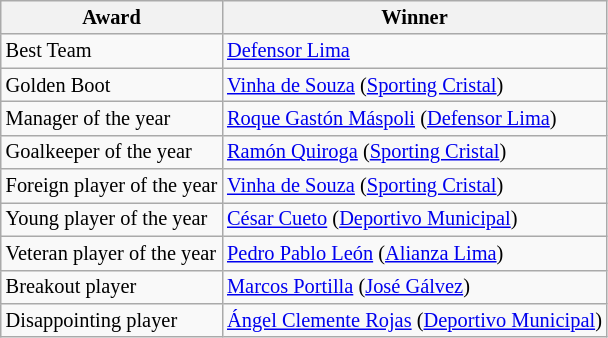<table class="wikitable" style="font-size:85%">
<tr>
<th>Award</th>
<th>Winner</th>
</tr>
<tr>
<td>Best Team</td>
<td> <a href='#'>Defensor Lima</a></td>
</tr>
<tr>
<td>Golden Boot</td>
<td> <a href='#'>Vinha de Souza</a> (<a href='#'>Sporting Cristal</a>)</td>
</tr>
<tr>
<td>Manager of the year</td>
<td> <a href='#'>Roque Gastón Máspoli</a> (<a href='#'>Defensor Lima</a>)</td>
</tr>
<tr>
<td>Goalkeeper of the year</td>
<td> <a href='#'>Ramón Quiroga</a> (<a href='#'>Sporting Cristal</a>)</td>
</tr>
<tr>
<td>Foreign player of the year</td>
<td> <a href='#'>Vinha de Souza</a> (<a href='#'>Sporting Cristal</a>)</td>
</tr>
<tr>
<td>Young player of the year</td>
<td> <a href='#'>César Cueto</a> (<a href='#'>Deportivo Municipal</a>)</td>
</tr>
<tr>
<td>Veteran player of the year</td>
<td> <a href='#'>Pedro Pablo León</a> (<a href='#'>Alianza Lima</a>)</td>
</tr>
<tr>
<td>Breakout player</td>
<td> <a href='#'>Marcos Portilla</a> (<a href='#'>José Gálvez</a>)</td>
</tr>
<tr>
<td>Disappointing player</td>
<td> <a href='#'>Ángel Clemente Rojas</a> (<a href='#'>Deportivo Municipal</a>)</td>
</tr>
</table>
